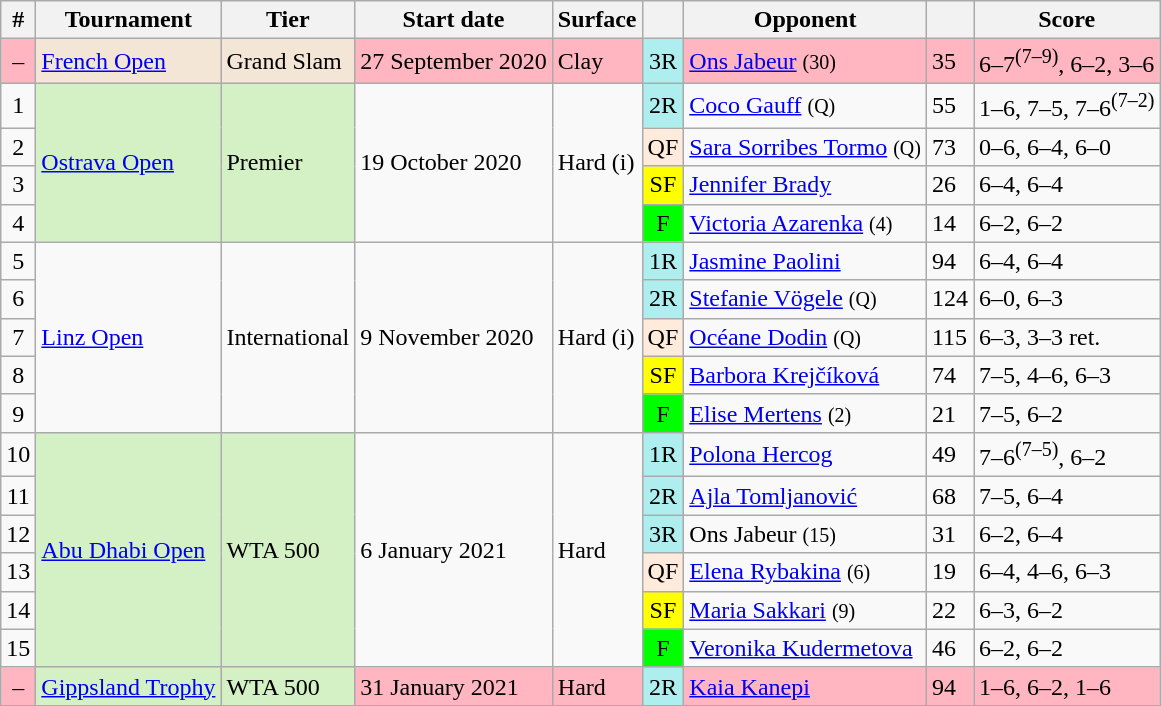<table class="wikitable sortable">
<tr>
<th class=unsortable>#</th>
<th scope="col">Tournament</th>
<th scope="col">Tier</th>
<th class=unsortable>Start date</th>
<th scope="col">Surface</th>
<th class=unsortable></th>
<th scope="col">Opponent</th>
<th></th>
<th scope="col" class="unsortable">Score</th>
</tr>
<tr style="background:lightpink">
<td style="text-align:center">–</td>
<td style="background:#f3e6d7"><a href='#'>French Open</a></td>
<td style="background:#f3e6d7">Grand Slam</td>
<td>27 September 2020</td>
<td>Clay</td>
<td style="text-align:center; background:#afeeee;">3R</td>
<td> <a href='#'>Ons Jabeur</a> <small>(30)</small></td>
<td style="text-align:left">35</td>
<td>6–7<sup>(7–9)</sup>, 6–2, 3–6</td>
</tr>
<tr>
<td style="text-align:center">1</td>
<td style="background:#d4f1c5" rowspan="4"><a href='#'>Ostrava Open</a></td>
<td style="background:#d4f1c5" rowspan="4">Premier</td>
<td rowspan="4">19 October 2020</td>
<td rowspan="4">Hard (i)</td>
<td style="text-align:center; background:#afeeee;">2R</td>
<td> <a href='#'>Coco Gauff</a> <small>(Q)</small></td>
<td style="text-align:left">55</td>
<td>1–6, 7–5, 7–6<sup>(7–2)</sup></td>
</tr>
<tr>
<td style="text-align:center">2</td>
<td style="text-align:center; background:#ffebdc;">QF</td>
<td> <a href='#'>Sara Sorribes Tormo</a> <small>(Q)</small></td>
<td style="text-align:left">73</td>
<td>0–6, 6–4, 6–0</td>
</tr>
<tr>
<td style="text-align:center">3</td>
<td style="text-align:center; background:yellow;">SF</td>
<td> <a href='#'>Jennifer Brady</a></td>
<td style="text-align:left">26</td>
<td>6–4, 6–4</td>
</tr>
<tr>
<td style="text-align:center">4</td>
<td style="text-align:center; background:lime;">F</td>
<td> <a href='#'>Victoria Azarenka</a> <small>(4)</small></td>
<td style="text-align:left">14</td>
<td>6–2, 6–2</td>
</tr>
<tr>
<td style="text-align:center">5</td>
<td rowspan="5"><a href='#'>Linz Open</a></td>
<td rowspan="5">International</td>
<td rowspan="5">9 November 2020</td>
<td rowspan="5">Hard (i)</td>
<td style="text-align:center; background:#afeeee;">1R</td>
<td> <a href='#'>Jasmine Paolini</a></td>
<td style="text-align:left">94</td>
<td>6–4, 6–4</td>
</tr>
<tr>
<td style="text-align:center">6</td>
<td style="text-align:center; background:#afeeee;">2R</td>
<td> <a href='#'>Stefanie Vögele</a> <small>(Q)</small></td>
<td style="text-align:left">124</td>
<td>6–0, 6–3</td>
</tr>
<tr>
<td style="text-align:center">7</td>
<td style="text-align:center; background:#ffebdc;">QF</td>
<td> <a href='#'>Océane Dodin</a> <small>(Q)</small></td>
<td style="text-align:left">115</td>
<td>6–3, 3–3 ret.</td>
</tr>
<tr>
<td style="text-align:center">8</td>
<td style="text-align:center; background:yellow;">SF</td>
<td> <a href='#'>Barbora Krejčíková</a></td>
<td style="text-align:left">74</td>
<td>7–5, 4–6, 6–3</td>
</tr>
<tr>
<td style="text-align:center">9</td>
<td style="text-align:center; background:lime;">F</td>
<td> <a href='#'>Elise Mertens</a> <small>(2)</small></td>
<td style="text-align:left">21</td>
<td>7–5, 6–2</td>
</tr>
<tr>
<td style="text-align:center">10</td>
<td style="background:#d4f1c5" rowspan="6"><a href='#'>Abu Dhabi Open</a></td>
<td style="background:#d4f1c5" rowspan="6">WTA 500</td>
<td rowspan="6">6 January 2021</td>
<td rowspan="6">Hard</td>
<td style="text-align:center; background:#afeeee;">1R</td>
<td> <a href='#'>Polona Hercog</a></td>
<td style="text-align:left">49</td>
<td>7–6<sup>(7–5)</sup>, 6–2</td>
</tr>
<tr>
<td style="text-align:center">11</td>
<td style="text-align:center; background:#afeeee;">2R</td>
<td> <a href='#'>Ajla Tomljanović</a></td>
<td style="text-align:left">68</td>
<td>7–5, 6–4</td>
</tr>
<tr>
<td style="text-align:center">12</td>
<td style="text-align:center; background:#afeeee;">3R</td>
<td> Ons Jabeur <small>(15)</small></td>
<td style="text-align:left">31</td>
<td>6–2, 6–4</td>
</tr>
<tr>
<td style="text-align:center">13</td>
<td style="text-align:center; background:#ffebdc;">QF</td>
<td> <a href='#'>Elena Rybakina</a> <small>(6)</small></td>
<td style="text-align:left">19</td>
<td>6–4, 4–6, 6–3</td>
</tr>
<tr>
<td style="text-align:center">14</td>
<td style="text-align:center; background:yellow;">SF</td>
<td> <a href='#'>Maria Sakkari</a> <small>(9)</small></td>
<td style="text-align:left">22</td>
<td>6–3, 6–2</td>
</tr>
<tr>
<td style="text-align:center">15</td>
<td style="text-align:center; background:lime;">F</td>
<td> <a href='#'>Veronika Kudermetova</a></td>
<td style="text-align:left">46</td>
<td>6–2, 6–2</td>
</tr>
<tr style="background:lightpink">
<td style="text-align:center">–</td>
<td style="background:#d4f1c5" rowspan="1"><a href='#'>Gippsland Trophy</a></td>
<td style="background:#d4f1c5" rowspan="1">WTA 500</td>
<td rowspan="1">31 January 2021</td>
<td rowspan="1">Hard</td>
<td style="text-align:center; background:#afeeee;">2R</td>
<td> <a href='#'>Kaia Kanepi</a></td>
<td style="text-align:left">94</td>
<td>1–6, 6–2, 1–6</td>
</tr>
</table>
